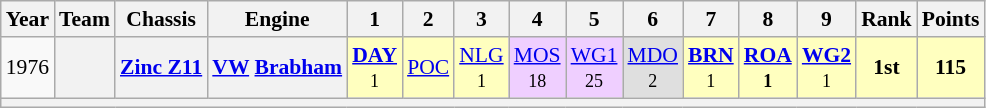<table class="wikitable" style="text-align:center; font-size:90%">
<tr>
<th>Year</th>
<th>Team</th>
<th>Chassis</th>
<th>Engine</th>
<th>1</th>
<th>2</th>
<th>3</th>
<th>4</th>
<th>5</th>
<th>6</th>
<th>7</th>
<th>8</th>
<th>9</th>
<th>Rank</th>
<th>Points</th>
</tr>
<tr>
<td>1976</td>
<th></th>
<th><a href='#'>Zinc Z11</a></th>
<th><a href='#'>VW</a> <a href='#'>Brabham</a></th>
<td style="background:#FFFFBF;"><strong><a href='#'>DAY</a></strong><br><small>1</small></td>
<td style="background:#FFFFBF;"><a href='#'>POC</a><br><small></small></td>
<td style="background:#FFFFBF;"><a href='#'>NLG</a><br><small>1</small></td>
<td style="background:#EFCFFF;"><a href='#'>MOS</a><br><small>18</small></td>
<td style="background:#EFCFFF;"><a href='#'>WG1</a><br><small>25</small></td>
<td style="background:#DFDFDF;"><a href='#'>MDO</a><br><small>2</small></td>
<td style="background:#FFFFBF;"><strong><a href='#'>BRN</a></strong><br><small>1</small></td>
<td style="background:#FFFFBF;"><strong><a href='#'>ROA</a><br><small>1</small></strong></td>
<td style="background:#FFFFBF;"><strong><a href='#'>WG2</a></strong><br><small>1</small></td>
<td style="background:#FFFFBF;"><strong>1st</strong></td>
<td style="background:#FFFFBF;"><strong>115</strong></td>
</tr>
<tr>
<th colspan="16"></th>
</tr>
</table>
